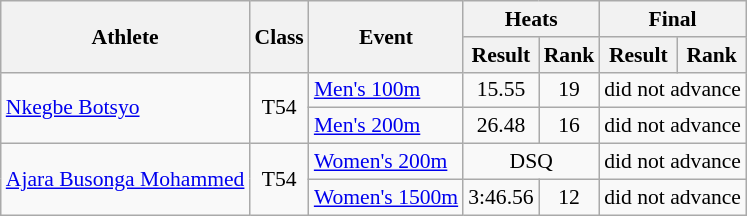<table class=wikitable style="font-size:90%">
<tr>
<th rowspan="2">Athlete</th>
<th rowspan="2">Class</th>
<th rowspan="2">Event</th>
<th colspan="2">Heats</th>
<th colspan="2">Final</th>
</tr>
<tr>
<th>Result</th>
<th>Rank</th>
<th>Result</th>
<th>Rank</th>
</tr>
<tr>
<td rowspan="2"><a href='#'>Nkegbe Botsyo</a></td>
<td rowspan="2" style="text-align:center;">T54</td>
<td><a href='#'>Men's 100m</a></td>
<td style="text-align:center;">15.55</td>
<td style="text-align:center;">19</td>
<td style="text-align:center;" colspan="2">did not advance</td>
</tr>
<tr>
<td><a href='#'>Men's 200m</a></td>
<td style="text-align:center;">26.48</td>
<td style="text-align:center;">16</td>
<td style="text-align:center;" colspan="2">did not advance</td>
</tr>
<tr>
<td rowspan="2"><a href='#'>Ajara Busonga Mohammed</a></td>
<td rowspan="2" style="text-align:center;">T54</td>
<td><a href='#'>Women's 200m</a></td>
<td style="text-align:center;" colspan="2">DSQ</td>
<td style="text-align:center;" colspan="2">did not advance</td>
</tr>
<tr>
<td><a href='#'>Women's 1500m</a></td>
<td style="text-align:center;">3:46.56</td>
<td style="text-align:center;">12</td>
<td style="text-align:center;" colspan="2">did not advance</td>
</tr>
</table>
